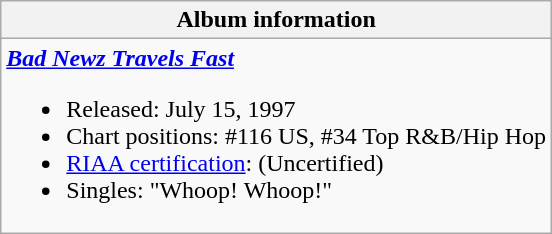<table class="wikitable">
<tr>
<th align="left">Album information</th>
</tr>
<tr>
<td align="left"><strong><em><a href='#'>Bad Newz Travels Fast</a></em></strong><br><ul><li>Released: July 15, 1997</li><li>Chart positions: #116 US, #34 Top R&B/Hip Hop</li><li><a href='#'>RIAA certification</a>: (Uncertified)</li><li>Singles: "Whoop! Whoop!"</li></ul></td>
</tr>
</table>
